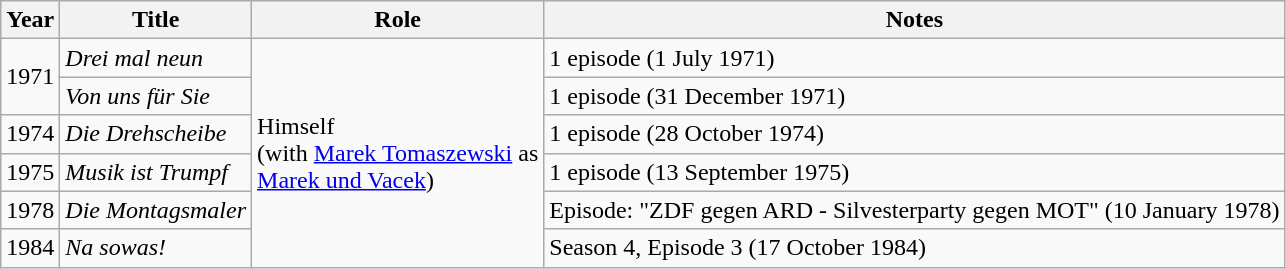<table class="wikitable sortable">
<tr>
<th>Year</th>
<th>Title</th>
<th>Role</th>
<th class="unsortable">Notes</th>
</tr>
<tr>
<td rowspan="2">1971</td>
<td><em>Drei mal neun</em></td>
<td rowspan="6">Himself<br>(with <a href='#'>Marek Tomaszewski</a> as<br><a href='#'>Marek und Vacek</a>)</td>
<td>1 episode (1 July 1971)</td>
</tr>
<tr>
<td><em>Von uns für Sie</em></td>
<td>1 episode (31 December 1971)</td>
</tr>
<tr>
<td>1974</td>
<td><em>Die Drehscheibe</em></td>
<td>1 episode (28 October 1974)</td>
</tr>
<tr>
<td>1975</td>
<td><em>Musik ist Trumpf</em></td>
<td>1 episode (13 September 1975)</td>
</tr>
<tr>
<td>1978</td>
<td><em>Die Montagsmaler</em></td>
<td>Episode: "ZDF gegen ARD - Silvesterparty gegen MOT" (10 January 1978)</td>
</tr>
<tr>
<td>1984</td>
<td><em>Na sowas!</em></td>
<td>Season 4, Episode 3 (17 October 1984)</td>
</tr>
</table>
